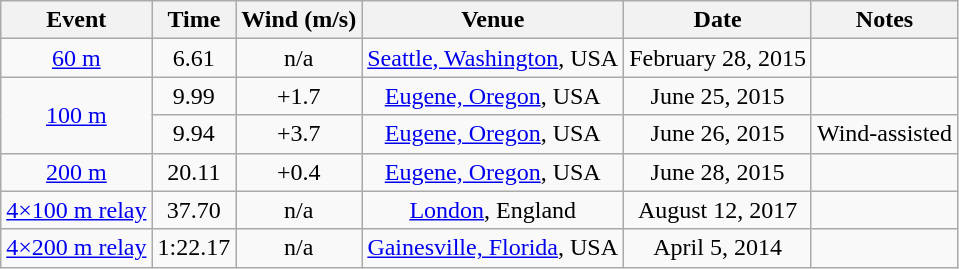<table class=wikitable style=text-align:center>
<tr>
<th>Event</th>
<th>Time</th>
<th>Wind (m/s)</th>
<th>Venue</th>
<th>Date</th>
<th>Notes</th>
</tr>
<tr>
<td><a href='#'>60&nbsp;m</a></td>
<td>6.61</td>
<td>n/a</td>
<td><a href='#'>Seattle, Washington</a>, USA</td>
<td>February 28, 2015</td>
<td></td>
</tr>
<tr>
<td rowspan=2><a href='#'>100&nbsp;m</a></td>
<td>9.99</td>
<td>+1.7</td>
<td><a href='#'>Eugene, Oregon</a>, USA</td>
<td>June 25, 2015</td>
<td></td>
</tr>
<tr>
<td>9.94 </td>
<td>+3.7</td>
<td><a href='#'>Eugene, Oregon</a>, USA</td>
<td>June 26, 2015</td>
<td>Wind-assisted</td>
</tr>
<tr>
<td><a href='#'>200&nbsp;m</a></td>
<td>20.11</td>
<td>+0.4</td>
<td><a href='#'>Eugene, Oregon</a>, USA</td>
<td>June 28, 2015</td>
<td></td>
</tr>
<tr>
<td><a href='#'>4×100&nbsp;m relay</a></td>
<td>37.70</td>
<td>n/a</td>
<td><a href='#'>London</a>, England</td>
<td>August 12, 2017</td>
<td></td>
</tr>
<tr>
<td><a href='#'>4×200&nbsp;m relay</a></td>
<td>1:22.17</td>
<td>n/a</td>
<td><a href='#'>Gainesville, Florida</a>, USA</td>
<td>April 5, 2014</td>
<td></td>
</tr>
</table>
